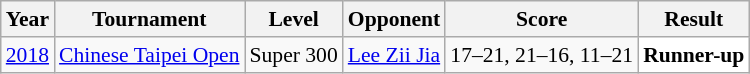<table class="sortable wikitable" style="font-size: 90%;">
<tr>
<th>Year</th>
<th>Tournament</th>
<th>Level</th>
<th>Opponent</th>
<th>Score</th>
<th>Result</th>
</tr>
<tr>
<td align="center"><a href='#'>2018</a></td>
<td align="left"><a href='#'>Chinese Taipei Open</a></td>
<td align="left">Super 300</td>
<td align="left"> <a href='#'>Lee Zii Jia</a></td>
<td align="left">17–21, 21–16, 11–21</td>
<td style="text-align:left; background:white"> <strong>Runner-up</strong></td>
</tr>
</table>
